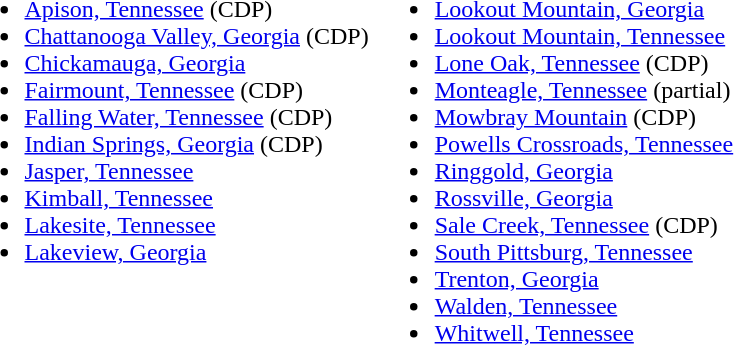<table>
<tr ---- valign="top">
<td><br><ul><li><a href='#'>Apison, Tennessee</a> (CDP)</li><li><a href='#'>Chattanooga Valley, Georgia</a> (CDP)</li><li><a href='#'>Chickamauga, Georgia</a></li><li><a href='#'>Fairmount, Tennessee</a> (CDP)</li><li><a href='#'>Falling Water, Tennessee</a> (CDP)</li><li><a href='#'>Indian Springs, Georgia</a> (CDP)</li><li><a href='#'>Jasper, Tennessee</a></li><li><a href='#'>Kimball, Tennessee</a></li><li><a href='#'>Lakesite, Tennessee</a></li><li><a href='#'>Lakeview, Georgia</a></li></ul></td>
<td><br><ul><li><a href='#'>Lookout Mountain, Georgia</a></li><li><a href='#'>Lookout Mountain, Tennessee</a></li><li><a href='#'>Lone Oak, Tennessee</a> (CDP)</li><li><a href='#'>Monteagle, Tennessee</a> (partial)</li><li><a href='#'>Mowbray Mountain</a> (CDP)</li><li><a href='#'>Powells Crossroads, Tennessee</a></li><li><a href='#'>Ringgold, Georgia</a></li><li><a href='#'>Rossville, Georgia</a></li><li><a href='#'>Sale Creek, Tennessee</a> (CDP)</li><li><a href='#'>South Pittsburg, Tennessee</a></li><li><a href='#'>Trenton, Georgia</a></li><li><a href='#'>Walden, Tennessee</a></li><li><a href='#'>Whitwell, Tennessee</a></li></ul></td>
</tr>
</table>
